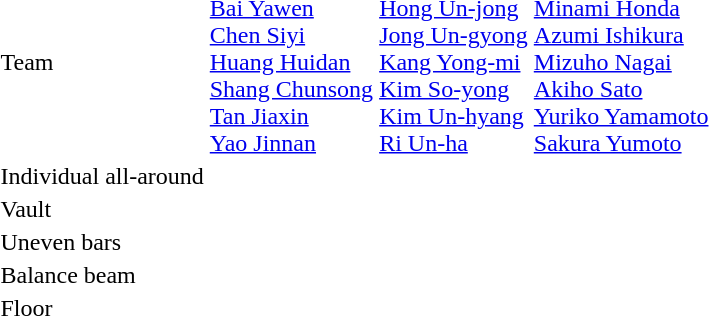<table>
<tr>
<td>Team<br></td>
<td><br><a href='#'>Bai Yawen</a><br><a href='#'>Chen Siyi</a><br><a href='#'>Huang Huidan</a><br><a href='#'>Shang Chunsong</a><br><a href='#'>Tan Jiaxin</a><br><a href='#'>Yao Jinnan</a></td>
<td><br><a href='#'>Hong Un-jong</a><br><a href='#'>Jong Un-gyong</a><br><a href='#'>Kang Yong-mi</a><br><a href='#'>Kim So-yong</a><br><a href='#'>Kim Un-hyang</a><br><a href='#'>Ri Un-ha</a></td>
<td><br><a href='#'>Minami Honda</a><br><a href='#'>Azumi Ishikura</a><br><a href='#'>Mizuho Nagai</a><br><a href='#'>Akiho Sato</a><br><a href='#'>Yuriko Yamamoto</a><br><a href='#'>Sakura Yumoto</a></td>
</tr>
<tr>
<td>Individual all-around<br></td>
<td></td>
<td></td>
<td></td>
</tr>
<tr>
<td>Vault<br></td>
<td></td>
<td></td>
<td></td>
</tr>
<tr>
<td>Uneven bars<br></td>
<td></td>
<td></td>
<td></td>
</tr>
<tr>
<td>Balance beam<br></td>
<td></td>
<td></td>
<td></td>
</tr>
<tr>
<td>Floor<br></td>
<td></td>
<td></td>
<td></td>
</tr>
</table>
